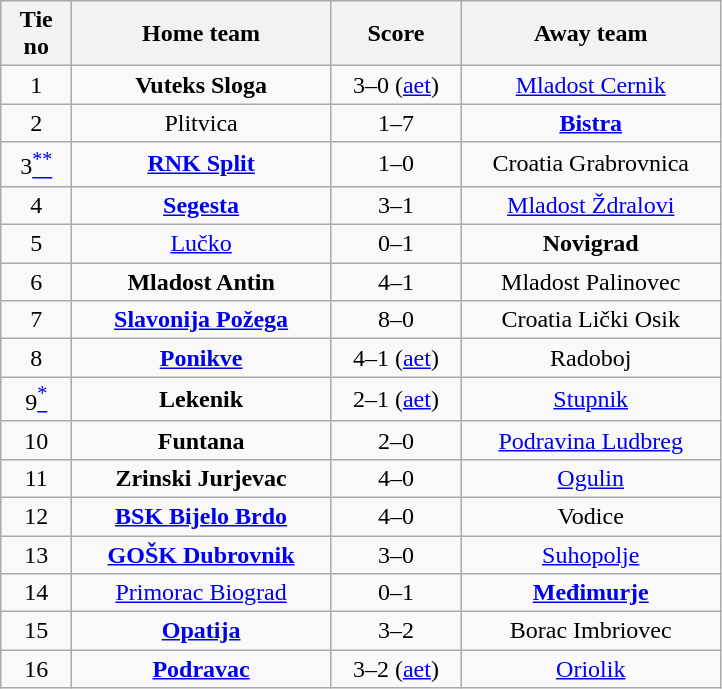<table class="wikitable" style="text-align: center">
<tr>
<th width=40>Tie no</th>
<th width=165>Home team</th>
<th width=80>Score</th>
<th width=165>Away team</th>
</tr>
<tr>
<td>1</td>
<td><strong>Vuteks Sloga</strong></td>
<td>3–0 (<a href='#'>aet</a>)</td>
<td><a href='#'>Mladost Cernik</a></td>
</tr>
<tr>
<td>2</td>
<td>Plitvica</td>
<td>1–7</td>
<td><strong><a href='#'>Bistra</a></strong></td>
</tr>
<tr>
<td>3<a href='#'><sup>**</sup></a></td>
<td><strong><a href='#'>RNK Split</a></strong></td>
<td>1–0</td>
<td>Croatia Grabrovnica</td>
</tr>
<tr>
<td>4</td>
<td><strong><a href='#'>Segesta</a></strong></td>
<td>3–1</td>
<td><a href='#'>Mladost Ždralovi</a></td>
</tr>
<tr>
<td>5</td>
<td><a href='#'>Lučko</a></td>
<td>0–1</td>
<td><strong>Novigrad</strong></td>
</tr>
<tr>
<td>6</td>
<td><strong>Mladost Antin</strong></td>
<td>4–1</td>
<td>Mladost Palinovec</td>
</tr>
<tr>
<td>7</td>
<td><strong><a href='#'>Slavonija Požega</a></strong></td>
<td>8–0</td>
<td>Croatia Lički Osik</td>
</tr>
<tr>
<td>8</td>
<td><strong><a href='#'>Ponikve</a></strong></td>
<td>4–1 (<a href='#'>aet</a>)</td>
<td>Radoboj</td>
</tr>
<tr>
<td>9<a href='#'><sup>*</sup></a></td>
<td><strong>Lekenik</strong></td>
<td>2–1 (<a href='#'>aet</a>)</td>
<td><a href='#'>Stupnik</a></td>
</tr>
<tr>
<td>10</td>
<td><strong>Funtana</strong></td>
<td>2–0</td>
<td><a href='#'>Podravina Ludbreg</a></td>
</tr>
<tr>
<td>11</td>
<td><strong>Zrinski Jurjevac</strong></td>
<td>4–0</td>
<td><a href='#'>Ogulin</a></td>
</tr>
<tr>
<td>12</td>
<td><strong><a href='#'>BSK Bijelo Brdo</a></strong></td>
<td>4–0</td>
<td>Vodice</td>
</tr>
<tr>
<td>13</td>
<td><strong><a href='#'>GOŠK Dubrovnik</a></strong></td>
<td>3–0</td>
<td><a href='#'>Suhopolje</a></td>
</tr>
<tr>
<td>14</td>
<td><a href='#'>Primorac Biograd</a></td>
<td>0–1</td>
<td><strong><a href='#'>Međimurje</a></strong></td>
</tr>
<tr>
<td>15</td>
<td><strong><a href='#'>Opatija</a></strong></td>
<td>3–2</td>
<td>Borac Imbriovec</td>
</tr>
<tr>
<td>16</td>
<td><strong><a href='#'>Podravac</a></strong></td>
<td>3–2 (<a href='#'>aet</a>)</td>
<td><a href='#'>Oriolik</a></td>
</tr>
</table>
